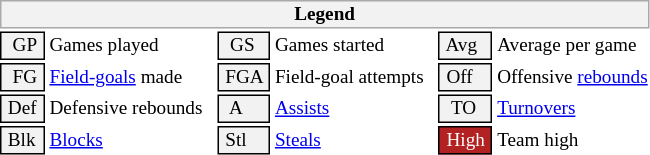<table class="toccolours" style="font-size: 80%; white-space: nowrap;">
<tr>
<th colspan="6" style="background-color: #F2F2F2; border: 1px solid #AAAAAA;">Legend</th>
</tr>
<tr>
<td style="background-color: #F2F2F2; border: 1px solid black;">  GP </td>
<td>Games played</td>
<td style="background-color: #F2F2F2; border: 1px solid black">  GS </td>
<td>Games started</td>
<td style="background-color: #F2F2F2; border: 1px solid black"> Avg </td>
<td>Average per game</td>
</tr>
<tr>
<td style="background-color: #F2F2F2; border: 1px solid black">  FG </td>
<td style="padding-right: 8px"><a href='#'>Field-goals</a> made</td>
<td style="background-color: #F2F2F2; border: 1px solid black"> FGA </td>
<td style="padding-right: 8px">Field-goal attempts</td>
<td style="background-color: #F2F2F2; border: 1px solid black;"> Off </td>
<td>Offensive <a href='#'>rebounds</a></td>
</tr>
<tr>
<td style="background-color: #F2F2F2; border: 1px solid black;"> Def </td>
<td style="padding-right: 8px">Defensive rebounds</td>
<td style="background-color: #F2F2F2; border: 1px solid black">  A </td>
<td style="padding-right: 8px"><a href='#'>Assists</a></td>
<td style="background-color: #F2F2F2; border: 1px solid black">  TO</td>
<td><a href='#'>Turnovers</a></td>
</tr>
<tr>
<td style="background-color: #F2F2F2; border: 1px solid black;"> Blk </td>
<td><a href='#'>Blocks</a></td>
<td style="background-color: #F2F2F2; border: 1px solid black"> Stl </td>
<td><a href='#'>Steals</a></td>
<td style="background:#B22222; color:#ffffff; border: 1px solid black"> High </td>
<td>Team high</td>
</tr>
<tr>
</tr>
</table>
